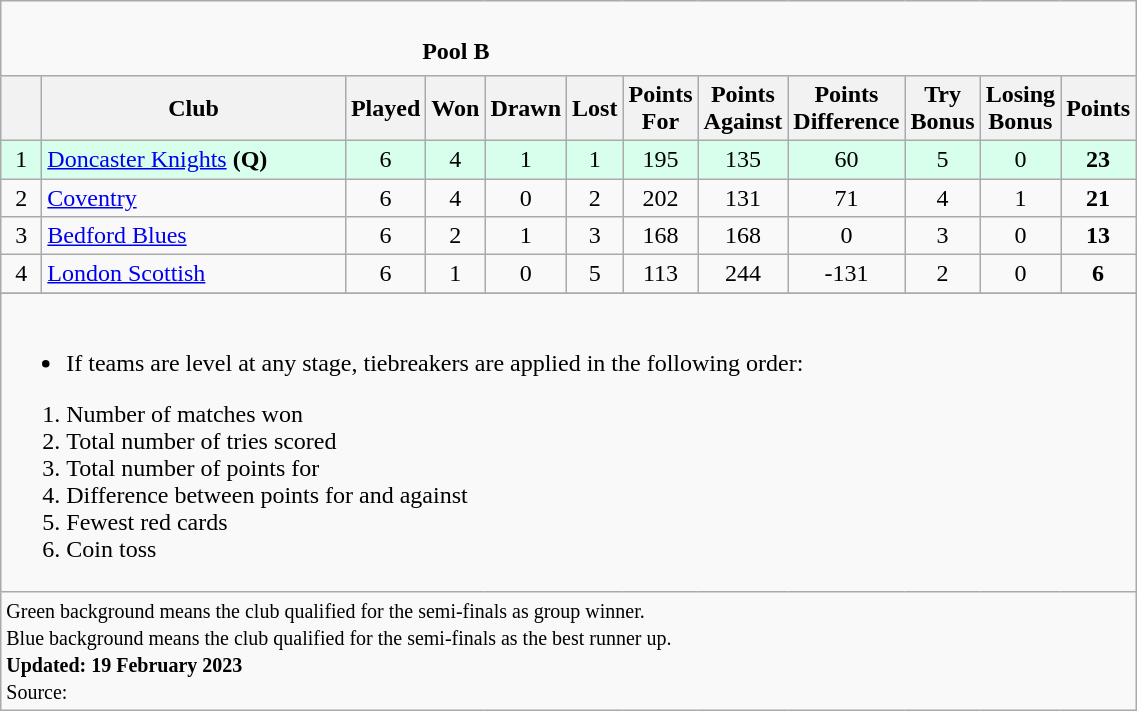<table class="wikitable" style="text-align: center;">
<tr>
<td colspan="15" cellpadding="0" cellspacing="0"><br><table border="0" width="80%" cellpadding="0" cellspacing="0">
<tr>
<td width=20% style="border:0px"></td>
<td style="border:0px"><strong>Pool B</strong></td>
<td width=20% style="border:0px" align=right></td>
</tr>
</table>
</td>
</tr>
<tr>
<th bgcolor="#efefef" width="20"></th>
<th bgcolor="#efefef" width="195">Club</th>
<th bgcolor="#efefef" width="20">Played</th>
<th bgcolor="#efefef" width="20">Won</th>
<th bgcolor="#efefef" width="20">Drawn</th>
<th bgcolor="#efefef" width="20">Lost</th>
<th bgcolor="#efefef" width="20">Points For</th>
<th bgcolor="#efefef" width="20">Points Against</th>
<th bgcolor="#efefef" width="20">Points Difference</th>
<th bgcolor="#efefef" width="20">Try Bonus</th>
<th bgcolor="#efefef" width="20">Losing Bonus</th>
<th bgcolor="#efefef" width="20">Points</th>
</tr>
<tr bgcolor=#d8ffeb align=center>
<td>1</td>
<td style="text-align:left;"><a href='#'>Doncaster Knights</a> <strong>(Q)</strong></td>
<td>6</td>
<td>4</td>
<td>1</td>
<td>1</td>
<td>195</td>
<td>135</td>
<td>60</td>
<td>5</td>
<td>0</td>
<td><strong>23</strong></td>
</tr>
<tr>
<td>2</td>
<td style="text-align:left;"><a href='#'>Coventry</a></td>
<td>6</td>
<td>4</td>
<td>0</td>
<td>2</td>
<td>202</td>
<td>131</td>
<td>71</td>
<td>4</td>
<td>1</td>
<td><strong>21</strong></td>
</tr>
<tr>
<td>3</td>
<td style="text-align:left;"><a href='#'>Bedford Blues</a></td>
<td>6</td>
<td>2</td>
<td>1</td>
<td>3</td>
<td>168</td>
<td>168</td>
<td>0</td>
<td>3</td>
<td>0</td>
<td><strong>13</strong></td>
</tr>
<tr>
<td>4</td>
<td style="text-align:left;"><a href='#'>London Scottish</a></td>
<td>6</td>
<td>1</td>
<td>0</td>
<td>5</td>
<td>113</td>
<td>244</td>
<td>-131</td>
<td>2</td>
<td>0</td>
<td><strong>6</strong></td>
</tr>
<tr>
</tr>
<tr | style="text-align:left;" |>
<td colspan="15"><br><ul><li>If teams are level at any stage, tiebreakers are applied in the following order:</li></ul><ol><li>Number of matches won</li><li>Total number of tries scored</li><li>Total number of points for</li><li>Difference between points for and against</li><li>Fewest red cards</li><li>Coin toss</li></ol></td>
</tr>
<tr | style="text-align:left;" |>
<td colspan="15" style="border:0px"><small><span>Green background</span> means the club qualified for the semi-finals as group winner.<br><span>Blue background</span> means the club qualified for the semi-finals as the best runner up.<br><strong>Updated: 19 February 2023</strong><br>Source: </small></td>
</tr>
</table>
